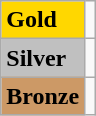<table class="wikitable">
<tr>
<td bgcolor="gold"><strong>Gold</strong></td>
<td></td>
</tr>
<tr>
<td bgcolor="silver"><strong>Silver</strong></td>
<td></td>
</tr>
<tr>
<td bgcolor="CC9966"><strong>Bronze</strong></td>
<td></td>
</tr>
</table>
